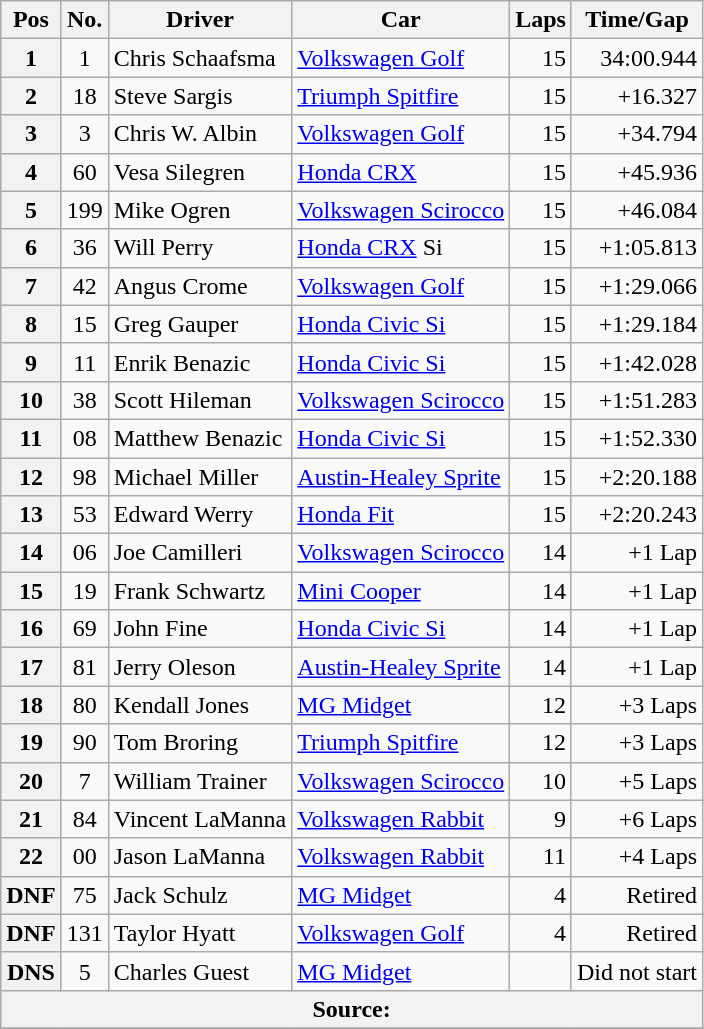<table class="wikitable">
<tr>
<th>Pos</th>
<th>No.</th>
<th>Driver</th>
<th>Car</th>
<th>Laps</th>
<th>Time/Gap</th>
</tr>
<tr>
<th>1</th>
<td align=center>1</td>
<td> Chris Schaafsma</td>
<td><a href='#'>Volkswagen Golf</a></td>
<td align=right>15</td>
<td align=right>34:00.944</td>
</tr>
<tr>
<th>2</th>
<td align=center>18</td>
<td> Steve Sargis</td>
<td><a href='#'>Triumph Spitfire</a></td>
<td align=right>15</td>
<td align=right>+16.327</td>
</tr>
<tr>
<th>3</th>
<td align=center>3</td>
<td> Chris W. Albin</td>
<td><a href='#'>Volkswagen Golf</a></td>
<td align=right>15</td>
<td align=right>+34.794</td>
</tr>
<tr>
<th>4</th>
<td align=center>60</td>
<td> Vesa Silegren</td>
<td><a href='#'>Honda CRX</a></td>
<td align=right>15</td>
<td align=right>+45.936</td>
</tr>
<tr>
<th>5</th>
<td align=center>199</td>
<td> Mike Ogren</td>
<td><a href='#'>Volkswagen Scirocco</a></td>
<td align=right>15</td>
<td align=right>+46.084</td>
</tr>
<tr>
<th>6</th>
<td align=center>36</td>
<td> Will Perry</td>
<td><a href='#'>Honda CRX</a> Si</td>
<td align=right>15</td>
<td align=right>+1:05.813</td>
</tr>
<tr>
<th>7</th>
<td align=center>42</td>
<td> Angus Crome</td>
<td><a href='#'>Volkswagen Golf</a></td>
<td align=right>15</td>
<td align=right>+1:29.066</td>
</tr>
<tr>
<th>8</th>
<td align=center>15</td>
<td> Greg Gauper</td>
<td><a href='#'>Honda Civic Si</a></td>
<td align=right>15</td>
<td align=right>+1:29.184</td>
</tr>
<tr>
<th>9</th>
<td align=center>11</td>
<td> Enrik Benazic</td>
<td><a href='#'>Honda Civic Si</a></td>
<td align=right>15</td>
<td align=right>+1:42.028</td>
</tr>
<tr>
<th>10</th>
<td align=center>38</td>
<td> Scott Hileman</td>
<td><a href='#'>Volkswagen Scirocco</a></td>
<td align=right>15</td>
<td align=right>+1:51.283</td>
</tr>
<tr>
<th>11</th>
<td align=center>08</td>
<td> Matthew Benazic</td>
<td><a href='#'>Honda Civic Si</a></td>
<td align=right>15</td>
<td align=right>+1:52.330</td>
</tr>
<tr>
<th>12</th>
<td align=center>98</td>
<td> Michael Miller</td>
<td><a href='#'>Austin-Healey Sprite</a></td>
<td align=right>15</td>
<td align=right>+2:20.188</td>
</tr>
<tr>
<th>13</th>
<td align=center>53</td>
<td> Edward Werry</td>
<td><a href='#'>Honda Fit</a></td>
<td align=right>15</td>
<td align=right>+2:20.243</td>
</tr>
<tr>
<th>14</th>
<td align=center>06</td>
<td> Joe Camilleri</td>
<td><a href='#'>Volkswagen Scirocco</a></td>
<td align=right>14</td>
<td align=right>+1 Lap</td>
</tr>
<tr>
<th>15</th>
<td align=center>19</td>
<td> Frank Schwartz</td>
<td><a href='#'>Mini Cooper</a></td>
<td align=right>14</td>
<td align=right>+1 Lap</td>
</tr>
<tr>
<th>16</th>
<td align=center>69</td>
<td> John Fine</td>
<td><a href='#'>Honda Civic Si</a></td>
<td align=right>14</td>
<td align=right>+1 Lap</td>
</tr>
<tr>
<th>17</th>
<td align=center>81</td>
<td> Jerry Oleson</td>
<td><a href='#'>Austin-Healey Sprite</a></td>
<td align=right>14</td>
<td align=right>+1 Lap</td>
</tr>
<tr>
<th>18</th>
<td align=center>80</td>
<td> Kendall Jones</td>
<td><a href='#'>MG Midget</a></td>
<td align=right>12</td>
<td align=right>+3 Laps</td>
</tr>
<tr>
<th>19</th>
<td align=center>90</td>
<td> Tom Broring</td>
<td><a href='#'>Triumph Spitfire</a></td>
<td align=right>12</td>
<td align=right>+3 Laps</td>
</tr>
<tr>
<th>20</th>
<td align=center>7</td>
<td> William Trainer</td>
<td><a href='#'>Volkswagen Scirocco</a></td>
<td align=right>10</td>
<td align=right>+5 Laps</td>
</tr>
<tr>
<th>21</th>
<td align=center>84</td>
<td> Vincent LaManna</td>
<td><a href='#'>Volkswagen Rabbit</a></td>
<td align=right>9</td>
<td align=right>+6 Laps</td>
</tr>
<tr>
<th>22</th>
<td align=center>00</td>
<td> Jason LaManna</td>
<td><a href='#'>Volkswagen Rabbit</a></td>
<td align=right>11</td>
<td align=right>+4 Laps</td>
</tr>
<tr>
<th>DNF</th>
<td align=center>75</td>
<td> Jack Schulz</td>
<td><a href='#'>MG Midget</a></td>
<td align=right>4</td>
<td align=right>Retired</td>
</tr>
<tr>
<th>DNF</th>
<td align=center>131</td>
<td> Taylor Hyatt</td>
<td><a href='#'>Volkswagen Golf</a></td>
<td align=right>4</td>
<td align=right>Retired</td>
</tr>
<tr>
<th>DNS</th>
<td align=center>5</td>
<td> Charles Guest</td>
<td><a href='#'>MG Midget</a></td>
<td align=right></td>
<td align=right>Did not start</td>
</tr>
<tr>
<th colspan=6>Source:</th>
</tr>
<tr>
</tr>
</table>
